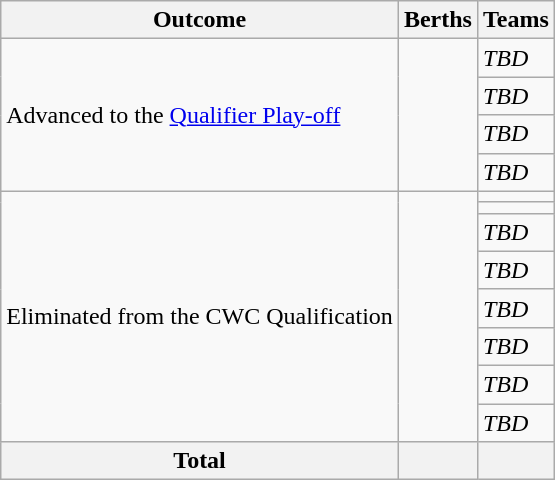<table class="wikitable">
<tr>
<th scope=col>Outcome</th>
<th>Berths</th>
<th>Teams</th>
</tr>
<tr>
<td rowspan=4>Advanced to the <a href='#'>Qualifier Play-off</a></td>
<td rowspan=4></td>
<td> <em>TBD</em></td>
</tr>
<tr>
<td> <em>TBD</em></td>
</tr>
<tr>
<td> <em>TBD</em></td>
</tr>
<tr>
<td> <em>TBD</em></td>
</tr>
<tr>
<td rowspan=8>Eliminated from the CWC Qualification</td>
<td rowspan=8></td>
<td></td>
</tr>
<tr>
<td></td>
</tr>
<tr>
<td> <em>TBD</em></td>
</tr>
<tr>
<td> <em>TBD</em></td>
</tr>
<tr>
<td> <em>TBD</em></td>
</tr>
<tr>
<td> <em>TBD</em></td>
</tr>
<tr>
<td> <em>TBD</em></td>
</tr>
<tr>
<td> <em>TBD</em></td>
</tr>
<tr>
<th>Total</th>
<th></th>
<th></th>
</tr>
</table>
